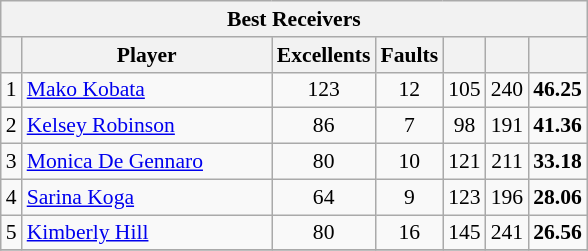<table class="wikitable sortable" style=font-size:90%>
<tr>
<th colspan=7>Best Receivers</th>
</tr>
<tr>
<th></th>
<th width=160>Player</th>
<th width=20>Excellents</th>
<th width=20>Faults</th>
<th width=20></th>
<th width=20></th>
<th width=20></th>
</tr>
<tr>
<td align=center>1</td>
<td> <a href='#'>Mako Kobata</a></td>
<td align=center>123</td>
<td align=center>12</td>
<td align=center>105</td>
<td align=center>240</td>
<td align=center><strong>46.25</strong></td>
</tr>
<tr>
<td align=center>2</td>
<td> <a href='#'>Kelsey Robinson</a></td>
<td align=center>86</td>
<td align=center>7</td>
<td align=center>98</td>
<td align=center>191</td>
<td align=center><strong>41.36</strong></td>
</tr>
<tr>
<td align=center>3</td>
<td> <a href='#'>Monica De Gennaro</a></td>
<td align=center>80</td>
<td align=center>10</td>
<td align=center>121</td>
<td align=center>211</td>
<td align=center><strong>33.18</strong></td>
</tr>
<tr>
<td align=center>4</td>
<td> <a href='#'>Sarina Koga</a></td>
<td align=center>64</td>
<td align=center>9</td>
<td align=center>123</td>
<td align=center>196</td>
<td align=center><strong>28.06</strong></td>
</tr>
<tr>
<td align=center>5</td>
<td> <a href='#'>Kimberly Hill</a></td>
<td align=center>80</td>
<td align=center>16</td>
<td align=center>145</td>
<td align=center>241</td>
<td align=center><strong>26.56</strong></td>
</tr>
<tr>
</tr>
</table>
